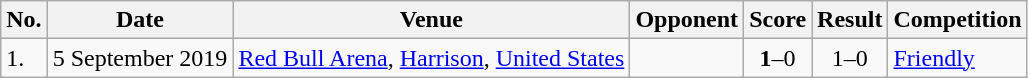<table class="wikitable" style="font-size:100%;">
<tr>
<th>No.</th>
<th>Date</th>
<th>Venue</th>
<th>Opponent</th>
<th>Score</th>
<th>Result</th>
<th>Competition</th>
</tr>
<tr>
<td>1.</td>
<td>5 September 2019</td>
<td><a href='#'>Red Bull Arena</a>, <a href='#'>Harrison</a>, <a href='#'>United States</a></td>
<td></td>
<td align=center><strong>1</strong>–0</td>
<td align=center>1–0</td>
<td><a href='#'>Friendly</a></td>
</tr>
</table>
